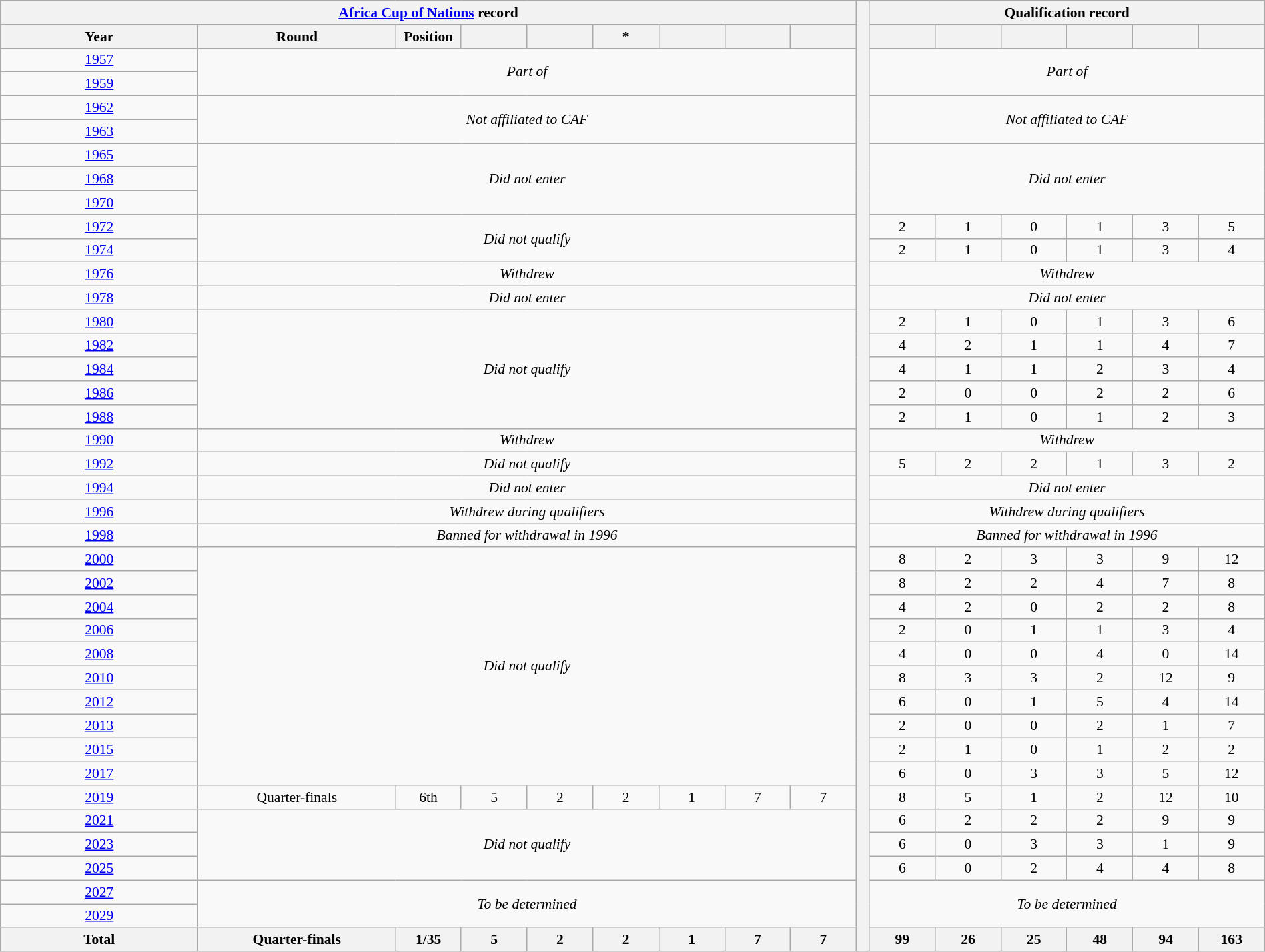<table class="wikitable" class="wikitable" style="font-size:90%; text-align:center; width:100%">
<tr>
<th colspan=9><a href='#'>Africa Cup of Nations</a> record</th>
<th rowspan="40" width="1%"></th>
<th colspan="6">Qualification record</th>
</tr>
<tr>
<th width="15%">Year</th>
<th width="15%">Round</th>
<th width="5%">Position</th>
<th width="5%"></th>
<th width="5%"></th>
<th width="5%">*</th>
<th width="5%"></th>
<th width="5%"></th>
<th width="5%"></th>
<th width="5%"></th>
<th width="5%"></th>
<th width="5%"></th>
<th width="5%"></th>
<th width="5%"></th>
<th width="5%"></th>
</tr>
<tr>
<td> <a href='#'>1957</a></td>
<td colspan=8 rowspan=2><em>Part of </em></td>
<td colspan="6" rowspan="2"><em>Part of </em></td>
</tr>
<tr>
<td> <a href='#'>1959</a></td>
</tr>
<tr>
<td> <a href='#'>1962</a></td>
<td rowspan=2 colspan=8><em>Not affiliated to CAF</em></td>
<td colspan="6" rowspan="2"><em>Not affiliated to CAF</em></td>
</tr>
<tr>
<td> <a href='#'>1963</a></td>
</tr>
<tr>
<td> <a href='#'>1965</a></td>
<td colspan=8 rowspan=3><em>Did not enter</em></td>
<td colspan="6" rowspan="3"><em>Did not enter</em></td>
</tr>
<tr>
<td> <a href='#'>1968</a></td>
</tr>
<tr>
<td> <a href='#'>1970</a></td>
</tr>
<tr>
<td> <a href='#'>1972</a></td>
<td rowspan=2 colspan=8><em>Did not qualify</em></td>
<td>2</td>
<td>1</td>
<td>0</td>
<td>1</td>
<td>3</td>
<td>5</td>
</tr>
<tr>
<td> <a href='#'>1974</a></td>
<td>2</td>
<td>1</td>
<td>0</td>
<td>1</td>
<td>3</td>
<td>4</td>
</tr>
<tr>
<td> <a href='#'>1976</a></td>
<td colspan=8><em>Withdrew</em></td>
<td colspan="6"><em>Withdrew</em></td>
</tr>
<tr>
<td> <a href='#'>1978</a></td>
<td colspan=8><em>Did not enter</em></td>
<td colspan="6"><em>Did not enter</em></td>
</tr>
<tr>
<td> <a href='#'>1980</a></td>
<td rowspan=5 colspan=8><em>Did not qualify</em></td>
<td>2</td>
<td>1</td>
<td>0</td>
<td>1</td>
<td>3</td>
<td>6</td>
</tr>
<tr>
<td> <a href='#'>1982</a></td>
<td>4</td>
<td>2</td>
<td>1</td>
<td>1</td>
<td>4</td>
<td>7</td>
</tr>
<tr>
<td> <a href='#'>1984</a></td>
<td>4</td>
<td>1</td>
<td>1</td>
<td>2</td>
<td>3</td>
<td>4</td>
</tr>
<tr>
<td> <a href='#'>1986</a></td>
<td>2</td>
<td>0</td>
<td>0</td>
<td>2</td>
<td>2</td>
<td>6</td>
</tr>
<tr>
<td> <a href='#'>1988</a></td>
<td>2</td>
<td>1</td>
<td>0</td>
<td>1</td>
<td>2</td>
<td>3</td>
</tr>
<tr>
<td> <a href='#'>1990</a></td>
<td colspan=8><em>Withdrew</em></td>
<td colspan="6"><em>Withdrew</em></td>
</tr>
<tr>
<td> <a href='#'>1992</a></td>
<td colspan="8"><em>Did not qualify</em></td>
<td>5</td>
<td>2</td>
<td>2</td>
<td>1</td>
<td>3</td>
<td>2</td>
</tr>
<tr>
<td> <a href='#'>1994</a></td>
<td colspan="8"><em>Did not enter</em></td>
<td colspan="6"><em>Did not enter</em></td>
</tr>
<tr>
<td> <a href='#'>1996</a></td>
<td colspan="8"><em>Withdrew during qualifiers</em></td>
<td colspan="6"><em>Withdrew during qualifiers</em></td>
</tr>
<tr>
<td> <a href='#'>1998</a></td>
<td colspan="8"><em>Banned for withdrawal in 1996</em></td>
<td colspan="6"><em>Banned for withdrawal in 1996</em></td>
</tr>
<tr>
<td>  <a href='#'>2000</a></td>
<td rowspan=10 colspan="8"><em>Did not qualify</em></td>
<td>8</td>
<td>2</td>
<td>3</td>
<td>3</td>
<td>9</td>
<td>12</td>
</tr>
<tr>
<td> <a href='#'>2002</a></td>
<td>8</td>
<td>2</td>
<td>2</td>
<td>4</td>
<td>7</td>
<td>8</td>
</tr>
<tr>
<td> <a href='#'>2004</a></td>
<td>4</td>
<td>2</td>
<td>0</td>
<td>2</td>
<td>2</td>
<td>8</td>
</tr>
<tr>
<td> <a href='#'>2006</a></td>
<td>2</td>
<td>0</td>
<td>1</td>
<td>1</td>
<td>3</td>
<td>4</td>
</tr>
<tr>
<td> <a href='#'>2008</a></td>
<td>4</td>
<td>0</td>
<td>0</td>
<td>4</td>
<td>0</td>
<td>14</td>
</tr>
<tr>
<td> <a href='#'>2010</a></td>
<td>8</td>
<td>3</td>
<td>3</td>
<td>2</td>
<td>12</td>
<td>9</td>
</tr>
<tr>
<td> <a href='#'>2012</a></td>
<td>6</td>
<td>0</td>
<td>1</td>
<td>5</td>
<td>4</td>
<td>14</td>
</tr>
<tr>
<td> <a href='#'>2013</a></td>
<td>2</td>
<td>0</td>
<td>0</td>
<td>2</td>
<td>1</td>
<td>7</td>
</tr>
<tr>
<td> <a href='#'>2015</a></td>
<td>2</td>
<td>1</td>
<td>0</td>
<td>1</td>
<td>2</td>
<td>2</td>
</tr>
<tr>
<td> <a href='#'>2017</a></td>
<td>6</td>
<td>0</td>
<td>3</td>
<td>3</td>
<td>5</td>
<td>12</td>
</tr>
<tr>
<td> <a href='#'>2019</a></td>
<td>Quarter-finals</td>
<td>6th</td>
<td>5</td>
<td>2</td>
<td>2</td>
<td>1</td>
<td>7</td>
<td>7</td>
<td>8</td>
<td>5</td>
<td>1</td>
<td>2</td>
<td>12</td>
<td>10</td>
</tr>
<tr>
<td> <a href='#'>2021</a></td>
<td rowspan="3" colspan="8"><em>Did not qualify</em></td>
<td>6</td>
<td>2</td>
<td>2</td>
<td>2</td>
<td>9</td>
<td>9</td>
</tr>
<tr>
<td> <a href='#'>2023</a></td>
<td>6</td>
<td>0</td>
<td>3</td>
<td>3</td>
<td>1</td>
<td>9</td>
</tr>
<tr>
<td> <a href='#'>2025</a></td>
<td>6</td>
<td>0</td>
<td>2</td>
<td>4</td>
<td>4</td>
<td>8</td>
</tr>
<tr>
<td>   <a href='#'>2027</a></td>
<td colspan="8" rowspan="2"><em>To be determined</em></td>
<td colspan="6" rowspan="2"><em>To be determined</em></td>
</tr>
<tr>
<td> <a href='#'>2029</a></td>
</tr>
<tr>
<th>Total</th>
<th>Quarter-finals</th>
<th>1/35</th>
<th>5</th>
<th>2</th>
<th>2</th>
<th>1</th>
<th>7</th>
<th>7</th>
<th>99</th>
<th>26</th>
<th>25</th>
<th>48</th>
<th>94</th>
<th>163</th>
</tr>
</table>
